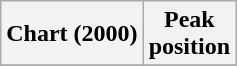<table class="wikitable plainrowheaders">
<tr>
<th scope="col">Chart (2000)</th>
<th scope="col">Peak<br> position</th>
</tr>
<tr>
</tr>
</table>
